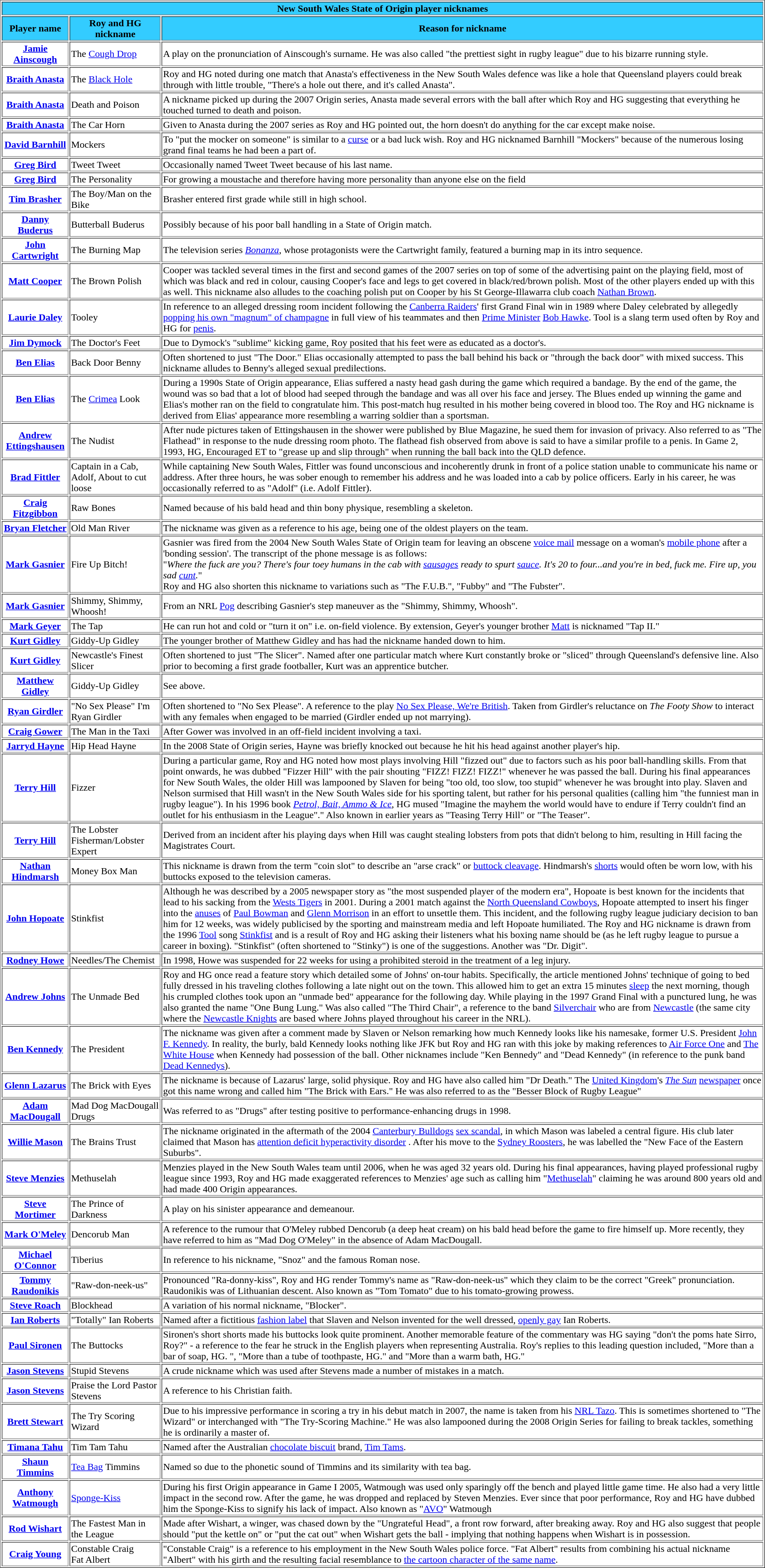<table border="1">
<tr>
<th colspan="3"  style="text-align:center; background:#3cf; color:black;">New South Wales State of Origin player nicknames</th>
</tr>
<tr>
<th style="background:#3cf; color:black;">Player name</th>
<th style="background:#3cf; color:black;">Roy and HG nickname</th>
<th style="background:#3cf; color:black;">Reason for nickname</th>
</tr>
<tr>
<th><a href='#'>Jamie Ainscough</a></th>
<td>The <a href='#'>Cough Drop</a></td>
<td>A play on the pronunciation of Ainscough's surname. He was also called "the prettiest sight in rugby league" due to his bizarre running style.</td>
</tr>
<tr>
<th><a href='#'>Braith Anasta</a></th>
<td>The <a href='#'>Black Hole</a></td>
<td>Roy and HG noted during one match that Anasta's effectiveness in the New South Wales defence was like a hole that Queensland players could break through with little trouble, "There's a hole out there, and it's called Anasta".</td>
</tr>
<tr>
<th><a href='#'>Braith Anasta</a></th>
<td>Death and Poison</td>
<td>A nickname picked up during the 2007 Origin series, Anasta made several errors with the ball after which Roy and HG suggesting that everything he touched turned to death and poison.</td>
</tr>
<tr>
<th><a href='#'>Braith Anasta</a></th>
<td>The Car Horn</td>
<td>Given to Anasta during the 2007 series as Roy and HG pointed out, the horn doesn't do anything for the car except make noise.</td>
</tr>
<tr>
<th><a href='#'>David Barnhill</a></th>
<td>Mockers</td>
<td>To "put the mocker on someone" is similar to a <a href='#'>curse</a> or a bad luck wish. Roy and HG nicknamed Barnhill "Mockers" because of the numerous losing grand final teams he had been a part of.</td>
</tr>
<tr>
<th><a href='#'>Greg Bird</a></th>
<td>Tweet Tweet</td>
<td>Occasionally named Tweet Tweet because of his last name.</td>
</tr>
<tr>
<th><a href='#'>Greg Bird</a></th>
<td>The Personality</td>
<td>For growing a moustache and therefore having more personality than anyone else on the field</td>
</tr>
<tr>
<th><a href='#'>Tim Brasher</a></th>
<td>The Boy/Man on the Bike</td>
<td>Brasher entered first grade while still in high school.</td>
</tr>
<tr>
<th><a href='#'>Danny Buderus</a></th>
<td>Butterball Buderus</td>
<td>Possibly because of his poor ball handling in a State of Origin match.</td>
</tr>
<tr>
<th><a href='#'>John Cartwright</a></th>
<td>The Burning Map</td>
<td>The television series <em><a href='#'>Bonanza</a></em>, whose protagonists were the Cartwright family, featured a burning map in its intro sequence.</td>
</tr>
<tr>
<th><a href='#'>Matt Cooper</a></th>
<td>The Brown Polish</td>
<td>Cooper was tackled several times in the first and second games of the 2007 series on top of some of the advertising paint on the playing field, most of which was black and red in colour, causing Cooper's face and legs to get covered in black/red/brown polish. Most of the other players ended up with this as well. This nickname also alludes to the coaching polish put on Cooper by his St George-Illawarra club coach <a href='#'>Nathan Brown</a>.</td>
</tr>
<tr>
<th><a href='#'>Laurie Daley</a></th>
<td>Tooley</td>
<td>In reference to an alleged dressing room incident following the <a href='#'>Canberra Raiders</a>' first Grand Final win in 1989 where Daley celebrated by allegedly <a href='#'>popping his own "magnum" of champagne</a> in full view of his teammates and then <a href='#'>Prime Minister</a> <a href='#'>Bob Hawke</a>. Tool is a slang term used often by Roy and HG for <a href='#'>penis</a>.</td>
</tr>
<tr>
<th><a href='#'>Jim Dymock</a></th>
<td>The Doctor's Feet</td>
<td>Due to Dymock's "sublime" kicking game, Roy posited that his feet were as educated as a doctor's.</td>
</tr>
<tr>
<th><a href='#'>Ben Elias</a></th>
<td>Back Door Benny</td>
<td>Often shortened to just "The Door." Elias occasionally attempted to pass the ball behind his back or "through the back door" with mixed success. This nickname alludes to Benny's alleged sexual predilections.</td>
</tr>
<tr>
<th><a href='#'>Ben Elias</a></th>
<td>The <a href='#'>Crimea</a> Look</td>
<td>During a 1990s State of Origin appearance, Elias suffered a nasty head gash during the game which required a bandage. By the end of the game, the wound was so bad that a lot of blood had seeped through the bandage and was all over his face and jersey. The Blues ended up winning the game and Elias's mother ran on the field to congratulate him. This post-match hug resulted in his mother being covered in blood too. The Roy and HG nickname is derived from Elias' appearance more resembling a warring soldier than a sportsman.</td>
</tr>
<tr>
<th><a href='#'>Andrew Ettingshausen</a></th>
<td>The Nudist</td>
<td>After nude pictures taken of Ettingshausen in the shower were published by Blue Magazine, he sued them for invasion of privacy. Also referred to as "The Flathead" in response to the nude dressing room photo. The flathead fish observed from above is said to have a similar profile to a penis. In Game 2, 1993, HG, Encouraged ET to "grease up and slip through" when running the ball back into the QLD defence.</td>
</tr>
<tr>
<th><a href='#'>Brad Fittler</a></th>
<td>Captain in a Cab, Adolf, About to cut loose</td>
<td>While captaining New South Wales, Fittler was found unconscious and incoherently drunk in front of a police station unable to communicate his name or address. After three hours, he was sober enough to remember his address and he was loaded into a cab by police officers. Early in his career, he was occasionally referred to as "Adolf" (i.e. Adolf Fittler).</td>
</tr>
<tr>
<th><a href='#'>Craig Fitzgibbon</a></th>
<td>Raw Bones</td>
<td>Named because of his bald head and thin bony physique, resembling a skeleton.</td>
</tr>
<tr>
<th><a href='#'>Bryan Fletcher</a></th>
<td>Old Man River</td>
<td>The nickname was given as a reference to his age, being one of the oldest players on the team.</td>
</tr>
<tr>
<th><a href='#'>Mark Gasnier</a></th>
<td>Fire Up Bitch!</td>
<td>Gasnier was fired from the 2004 New South Wales State of Origin team for leaving an obscene <a href='#'>voice mail</a> message on a woman's <a href='#'>mobile phone</a> after a 'bonding session'. The transcript of the phone message is as follows:<br>"<em>Where the fuck are you? There's four toey humans in the cab with <a href='#'>sausages</a> ready to spurt <a href='#'>sauce</a>. It's 20 to four...and you're in bed, fuck me. Fire up, you sad <a href='#'>cunt</a>.</em>"<br>Roy and HG also shorten this nickname to variations such as "The F.U.B.", "Fubby" and "The Fubster".</td>
</tr>
<tr>
<th><a href='#'>Mark Gasnier</a></th>
<td>Shimmy, Shimmy, Whoosh!</td>
<td>From an NRL <a href='#'>Pog</a> describing Gasnier's step maneuver as the "Shimmy, Shimmy, Whoosh".</td>
</tr>
<tr>
<th><a href='#'>Mark Geyer</a></th>
<td>The Tap</td>
<td>He can run hot and cold or "turn it on" i.e. on-field violence. By extension, Geyer's younger brother <a href='#'>Matt</a> is nicknamed "Tap II."</td>
</tr>
<tr>
<th><a href='#'>Kurt Gidley</a></th>
<td>Giddy-Up Gidley</td>
<td>The younger brother of Matthew Gidley and has had the nickname handed down to him.</td>
</tr>
<tr>
<th><a href='#'>Kurt Gidley</a></th>
<td>Newcastle's Finest Slicer</td>
<td>Often shortened to just "The Slicer". Named after one particular match where Kurt constantly broke or "sliced" through Queensland's defensive line. Also prior to becoming a first grade footballer, Kurt was an apprentice butcher.</td>
</tr>
<tr>
<th><a href='#'>Matthew Gidley</a></th>
<td>Giddy-Up Gidley</td>
<td>See above.</td>
</tr>
<tr>
<th><a href='#'>Ryan Girdler</a></th>
<td>"No Sex Please" I'm Ryan Girdler</td>
<td>Often shortened to "No Sex Please". A reference to the play <a href='#'>No Sex Please, We're British</a>. Taken from Girdler's reluctance on <em>The Footy Show</em> to interact with any females when engaged to be married (Girdler ended up not marrying).</td>
</tr>
<tr>
<th><a href='#'>Craig Gower</a></th>
<td>The Man in the Taxi</td>
<td>After Gower was involved in an off-field incident involving a taxi.</td>
</tr>
<tr>
<th><a href='#'>Jarryd Hayne</a></th>
<td>Hip Head Hayne</td>
<td>In the 2008 State of Origin series, Hayne was briefly knocked out because he hit his head against another player's hip.</td>
</tr>
<tr>
<th><a href='#'>Terry Hill</a></th>
<td>Fizzer</td>
<td>During a particular game, Roy and HG noted how most plays involving Hill "fizzed out" due to factors such as his poor ball-handling skills. From that point onwards, he was dubbed "Fizzer Hill" with the pair shouting "FIZZ! FIZZ! FIZZ!" whenever he was passed the ball. During his final appearances for New South Wales, the older Hill was lampooned by Slaven for being "too old, too slow, too stupid" whenever he was brought into play. Slaven and Nelson surmised that Hill wasn't in the New South Wales side for his sporting talent, but rather for his personal qualities (calling him "the funniest man in rugby league"). In his 1996 book <em><a href='#'>Petrol, Bait, Ammo & Ice</a></em>, HG mused "Imagine the mayhem the world would have to endure if Terry couldn't find an outlet for his enthusiasm in the League"." Also known in earlier years as "Teasing Terry Hill" or "The Teaser".</td>
</tr>
<tr>
<th><a href='#'>Terry Hill</a></th>
<td>The Lobster Fisherman/Lobster Expert</td>
<td>Derived from an incident after his playing days when Hill was caught stealing lobsters from pots that didn't belong to him, resulting in Hill facing the Magistrates Court.</td>
</tr>
<tr>
<th><a href='#'>Nathan Hindmarsh</a></th>
<td>Money Box Man</td>
<td>This nickname is drawn from the term "coin slot" to describe an "arse crack" or <a href='#'>buttock cleavage</a>. Hindmarsh's <a href='#'>shorts</a> would often be worn low, with his buttocks exposed to the television cameras.</td>
</tr>
<tr>
<th><a href='#'>John Hopoate</a></th>
<td>Stinkfist</td>
<td>Although he was described by a 2005 newspaper story as "the most suspended player of the modern era", Hopoate is best known for the incidents that lead to his sacking from the <a href='#'>Wests Tigers</a> in 2001. During a 2001 match against the <a href='#'>North Queensland Cowboys</a>, Hopoate attempted to insert his finger into the <a href='#'>anuses</a> of <a href='#'>Paul Bowman</a> and <a href='#'>Glenn Morrison</a> in an effort to unsettle them. This incident, and the following rugby league judiciary decision to ban him for 12 weeks, was widely publicised by the sporting and mainstream media and left Hopoate humiliated. The Roy and HG nickname is drawn from the 1996 <a href='#'>Tool</a> song <a href='#'>Stinkfist</a> and is a result of Roy and HG asking their listeners what his boxing name should be (as he left rugby league to pursue a career in boxing). "Stinkfist" (often shortened to "Stinky") is one of the suggestions.  Another was "Dr. Digit".</td>
</tr>
<tr>
<th><a href='#'>Rodney Howe</a></th>
<td>Needles/The Chemist</td>
<td>In 1998, Howe was suspended for 22 weeks for using a prohibited steroid in the treatment of a leg injury.</td>
</tr>
<tr>
<th><a href='#'>Andrew Johns</a></th>
<td>The Unmade Bed</td>
<td>Roy and HG once read a feature story which detailed some of  Johns' on-tour habits. Specifically, the article mentioned Johns' technique of going to bed fully dressed in his traveling clothes following a late night out on the town. This allowed him to get an extra 15 minutes <a href='#'>sleep</a> the next morning, though his crumpled clothes took upon an "unmade bed" appearance for the following day. While playing in the 1997 Grand Final with a punctured lung, he was also granted the name "One Bung Lung." Was also called "The Third Chair", a reference to the band <a href='#'>Silverchair</a> who are from <a href='#'>Newcastle</a> (the same city where the <a href='#'>Newcastle Knights</a> are based where Johns played throughout his career in the NRL).</td>
</tr>
<tr>
<th><a href='#'>Ben Kennedy</a></th>
<td>The President</td>
<td>The nickname was given after a comment made by Slaven or Nelson remarking how much Kennedy looks like his namesake, former U.S. President <a href='#'>John F. Kennedy</a>. In reality, the burly, bald Kennedy looks nothing like JFK but Roy and HG ran with this joke by making references to <a href='#'>Air Force One</a> and <a href='#'>The White House</a> when Kennedy had possession of the ball. Other nicknames include "Ken Bennedy" and "Dead Kennedy" (in reference to the punk band <a href='#'>Dead Kennedys</a>).</td>
</tr>
<tr>
<th><a href='#'>Glenn Lazarus</a></th>
<td>The Brick with Eyes</td>
<td>The nickname is because of Lazarus' large, solid physique. Roy and HG have also called him "Dr Death." The <a href='#'>United Kingdom</a>'s <em><a href='#'>The Sun</a></em> <a href='#'>newspaper</a> once got this name wrong and called him "The Brick with Ears." He was also referred to as the "Besser Block of Rugby League"</td>
</tr>
<tr>
<th><a href='#'>Adam MacDougall</a></th>
<td>Mad Dog MacDougall<br>Drugs</td>
<td>Was referred to as "Drugs" after testing positive to performance-enhancing drugs in 1998.</td>
</tr>
<tr>
<th><a href='#'>Willie Mason</a></th>
<td>The Brains Trust</td>
<td>The nickname originated in the aftermath of the 2004 <a href='#'>Canterbury Bulldogs</a> <a href='#'>sex scandal</a>, in which Mason was labeled a central figure. His club later claimed that Mason has <a href='#'>attention deficit hyperactivity disorder</a> . After his move to the <a href='#'>Sydney Roosters</a>, he was labelled the "New Face of the Eastern Suburbs".</td>
</tr>
<tr>
<th><a href='#'>Steve Menzies</a></th>
<td>Methuselah</td>
<td>Menzies played in the New South Wales team until 2006, when he was aged 32 years old. During his final appearances, having played professional rugby league since 1993, Roy and HG made exaggerated references to Menzies' age such as calling him "<a href='#'>Methuselah</a>" claiming he was around 800 years old and had made 400 Origin appearances.</td>
</tr>
<tr>
<th><a href='#'>Steve Mortimer</a></th>
<td>The Prince of Darkness</td>
<td>A play on his sinister appearance and demeanour.</td>
</tr>
<tr>
<th><a href='#'>Mark O'Meley</a></th>
<td>Dencorub Man</td>
<td>A reference to the rumour that O'Meley rubbed Dencorub (a deep heat cream) on his bald head before the game to fire himself up. More recently, they have referred to him as "Mad Dog O'Meley" in the absence of Adam MacDougall.</td>
</tr>
<tr>
<th><a href='#'>Michael O'Connor</a></th>
<td>Tiberius</td>
<td>In reference to his nickname, "Snoz" and the famous Roman nose.</td>
</tr>
<tr>
<th><a href='#'>Tommy Raudonikis</a></th>
<td>"Raw-don-neek-us"</td>
<td>Pronounced "Ra-donny-kiss", Roy and HG render Tommy's name as "Raw-don-neek-us" which they claim to be the correct "Greek" pronunciation. Raudonikis was of Lithuanian descent. Also known as "Tom Tomato" due to his tomato-growing prowess.</td>
</tr>
<tr>
<th><a href='#'>Steve Roach</a></th>
<td>Blockhead</td>
<td>A variation of his normal nickname, "Blocker".</td>
</tr>
<tr>
<th><a href='#'>Ian Roberts</a></th>
<td>"Totally" Ian Roberts</td>
<td>Named after a fictitious <a href='#'>fashion label</a> that Slaven and Nelson invented for the well dressed, <a href='#'>openly gay</a> Ian Roberts.</td>
</tr>
<tr>
<th><a href='#'>Paul Sironen</a></th>
<td>The Buttocks</td>
<td>Sironen's short shorts made his buttocks look quite prominent. Another memorable feature of the commentary was HG saying "don't the poms hate Sirro, Roy?" - a reference to the fear he struck in the English players when representing Australia. Roy's replies to this leading question included, "More than a bar of soap, HG. ", "More than a tube of toothpaste, HG." and "More than a warm bath, HG."</td>
</tr>
<tr>
<th><a href='#'>Jason Stevens</a></th>
<td>Stupid Stevens</td>
<td>A crude nickname which was used after Stevens made a number of mistakes in a match.</td>
</tr>
<tr>
<th><a href='#'>Jason Stevens</a></th>
<td>Praise the Lord Pastor Stevens</td>
<td>A reference to his Christian faith.</td>
</tr>
<tr>
<th><a href='#'>Brett Stewart</a></th>
<td>The Try Scoring Wizard</td>
<td>Due to his impressive performance in scoring a try in his debut match in 2007, the name is taken from his <a href='#'>NRL Tazo</a>. This is sometimes shortened to "The Wizard" or interchanged with "The Try-Scoring Machine." He was also lampooned during the 2008 Origin Series for failing to break tackles, something he is ordinarily a master of.</td>
</tr>
<tr>
<th><a href='#'>Timana Tahu</a></th>
<td>Tim Tam Tahu</td>
<td>Named after the Australian <a href='#'>chocolate biscuit</a> brand, <a href='#'>Tim Tams</a>.</td>
</tr>
<tr>
<th><a href='#'>Shaun Timmins</a></th>
<td><a href='#'>Tea Bag</a> Timmins</td>
<td>Named so due to the phonetic sound of Timmins and its similarity with tea bag.</td>
</tr>
<tr>
<th><a href='#'>Anthony Watmough</a></th>
<td><a href='#'>Sponge-Kiss</a></td>
<td>During his first Origin appearance in Game I 2005, Watmough was used only sparingly off the bench and played little game time. He also had a very little impact in the second row. After the game, he was dropped and replaced by Steven Menzies. Ever since that poor performance, Roy and HG have dubbed him the Sponge-Kiss to signify his lack of impact. Also known as "<a href='#'>AVO</a>" Watmough</td>
</tr>
<tr>
<th><a href='#'>Rod Wishart</a></th>
<td>The Fastest Man in the League</td>
<td>Made after Wishart, a winger, was chased down by the "Ungrateful Head", a front row forward, after breaking away. Roy and HG also suggest that people should "put the kettle on" or "put the cat out" when Wishart gets the ball - implying that nothing happens when Wishart is in possession.</td>
</tr>
<tr>
<th><a href='#'>Craig Young</a></th>
<td>Constable Craig<br>Fat Albert</td>
<td>"Constable Craig" is a reference to his employment in the New South Wales police force. "Fat Albert" results from combining his actual nickname "Albert" with his girth and the resulting facial resemblance to <a href='#'>the cartoon character of the same name</a>.</td>
</tr>
</table>
